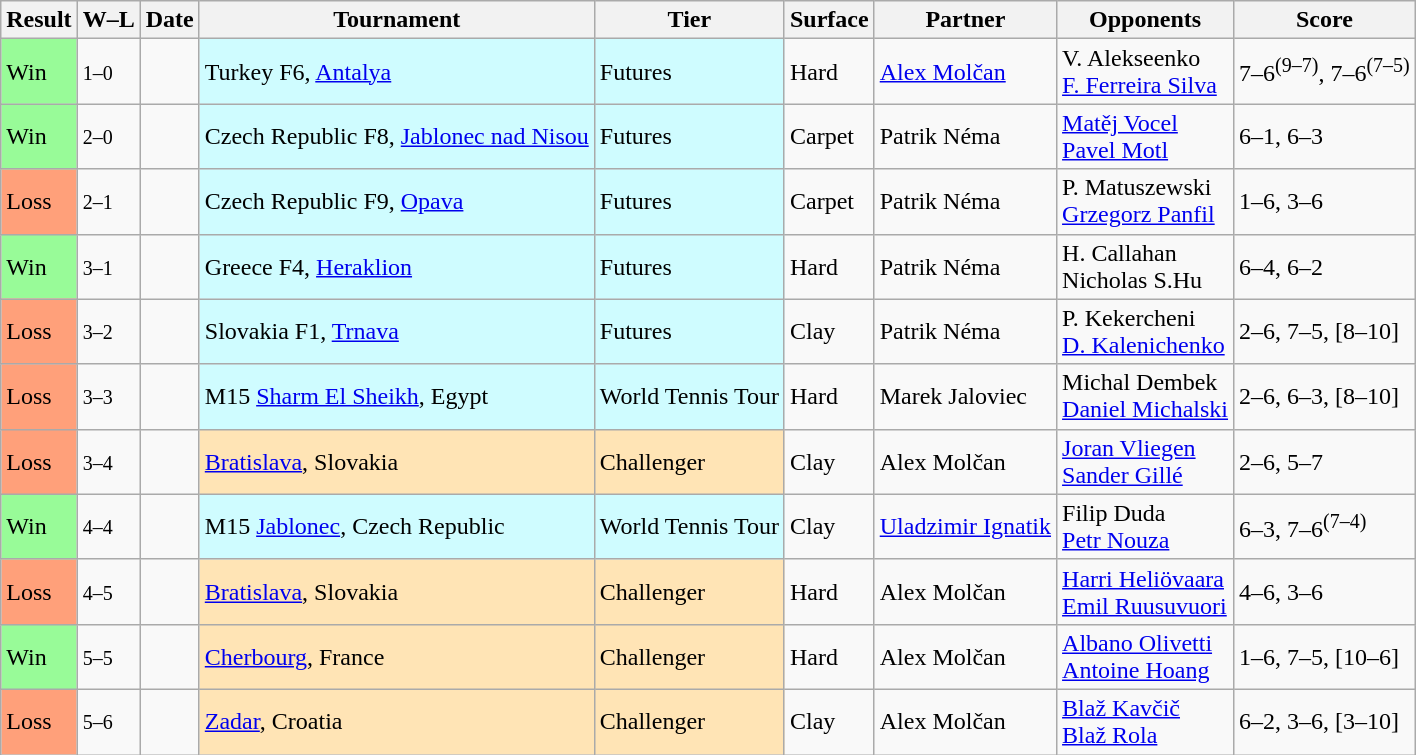<table class="sortable wikitable">
<tr>
<th>Result</th>
<th class="unsortable">W–L</th>
<th>Date</th>
<th>Tournament</th>
<th>Tier</th>
<th>Surface</th>
<th>Partner</th>
<th>Opponents</th>
<th class="unsortable">Score</th>
</tr>
<tr>
<td bgcolor=98FB98>Win</td>
<td><small>1–0</small></td>
<td></td>
<td style="background:#cffcff;">Turkey F6, <a href='#'>Antalya</a></td>
<td style="background:#cffcff;">Futures</td>
<td>Hard</td>
<td> <a href='#'>Alex Molčan</a></td>
<td> V. Alekseenko <br> <a href='#'>F. Ferreira Silva</a></td>
<td>7–6<sup>(9–7)</sup>, 7–6<sup>(7–5)</sup></td>
</tr>
<tr>
<td bgcolor=98FB98>Win</td>
<td><small>2–0</small></td>
<td></td>
<td style="background:#cffcff;">Czech Republic F8, <a href='#'>Jablonec nad Nisou</a></td>
<td style="background:#cffcff;">Futures</td>
<td>Carpet</td>
<td> Patrik Néma</td>
<td> <a href='#'>Matěj Vocel</a> <br> <a href='#'>Pavel Motl</a></td>
<td>6–1, 6–3</td>
</tr>
<tr>
<td bgcolor=FFA07A>Loss</td>
<td><small>2–1</small></td>
<td></td>
<td style="background:#cffcff;">Czech Republic F9, <a href='#'>Opava</a></td>
<td style="background:#cffcff;">Futures</td>
<td>Carpet</td>
<td> Patrik Néma</td>
<td> P. Matuszewski <br> <a href='#'>Grzegorz Panfil</a></td>
<td>1–6, 3–6</td>
</tr>
<tr>
<td bgcolor=98FB98>Win</td>
<td><small>3–1</small></td>
<td></td>
<td style="background:#cffcff;">Greece F4, <a href='#'>Heraklion</a></td>
<td style="background:#cffcff;">Futures</td>
<td>Hard</td>
<td> Patrik Néma</td>
<td> H. Callahan <br> Nicholas S.Hu</td>
<td>6–4, 6–2</td>
</tr>
<tr>
<td bgcolor=FFA07A>Loss</td>
<td><small>3–2</small></td>
<td></td>
<td style="background:#cffcff;">Slovakia F1, <a href='#'>Trnava</a></td>
<td style="background:#cffcff;">Futures</td>
<td>Clay</td>
<td> Patrik Néma</td>
<td> P. Kekercheni <br> <a href='#'>D. Kalenichenko</a></td>
<td>2–6, 7–5, [8–10]</td>
</tr>
<tr>
<td bgcolor=FFA07A>Loss</td>
<td><small>3–3</small></td>
<td></td>
<td style="background:#cffcff;">M15 <a href='#'>Sharm El Sheikh</a>, Egypt</td>
<td style="background:#cffcff;">World Tennis Tour</td>
<td>Hard</td>
<td> Marek Jaloviec</td>
<td> Michal Dembek <br> <a href='#'>Daniel Michalski</a></td>
<td>2–6, 6–3, [8–10]</td>
</tr>
<tr>
<td bgcolor=FFA07A>Loss</td>
<td><small>3–4</small></td>
<td></td>
<td style="background:moccasin;"><a href='#'>Bratislava</a>, Slovakia</td>
<td style="background:moccasin;">Challenger</td>
<td>Clay</td>
<td> Alex Molčan</td>
<td> <a href='#'>Joran Vliegen</a> <br> <a href='#'>Sander Gillé</a></td>
<td>2–6, 5–7</td>
</tr>
<tr>
<td bgcolor=98FB98>Win</td>
<td><small>4–4</small></td>
<td></td>
<td style="background:#cffcff;">M15 <a href='#'>Jablonec</a>, Czech Republic</td>
<td style="background:#cffcff;">World Tennis Tour</td>
<td>Clay</td>
<td> <a href='#'>Uladzimir Ignatik</a></td>
<td> Filip Duda <br> <a href='#'>Petr Nouza</a></td>
<td>6–3, 7–6<sup>(7–4)</sup></td>
</tr>
<tr>
<td bgcolor=FFA07A>Loss</td>
<td><small>4–5</small></td>
<td></td>
<td style="background:moccasin;"><a href='#'>Bratislava</a>, Slovakia</td>
<td style="background:moccasin;">Challenger</td>
<td>Hard</td>
<td> Alex Molčan</td>
<td> <a href='#'>Harri Heliövaara</a> <br> <a href='#'>Emil Ruusuvuori</a></td>
<td>4–6, 3–6</td>
</tr>
<tr>
<td bgcolor=98FB98>Win</td>
<td><small>5–5</small></td>
<td></td>
<td style="background:moccasin;"><a href='#'>Cherbourg</a>, France</td>
<td style="background:moccasin;">Challenger</td>
<td>Hard</td>
<td> Alex Molčan</td>
<td> <a href='#'>Albano Olivetti</a> <br> <a href='#'>Antoine Hoang</a></td>
<td>1–6, 7–5, [10–6]</td>
</tr>
<tr>
<td bgcolor=FFA07A>Loss</td>
<td><small>5–6</small></td>
<td></td>
<td style="background:moccasin;"><a href='#'>Zadar</a>, Croatia</td>
<td style="background:moccasin;">Challenger</td>
<td>Clay</td>
<td> Alex Molčan</td>
<td> <a href='#'>Blaž Kavčič</a> <br> <a href='#'>Blaž Rola</a></td>
<td>6–2, 3–6, [3–10]</td>
</tr>
</table>
